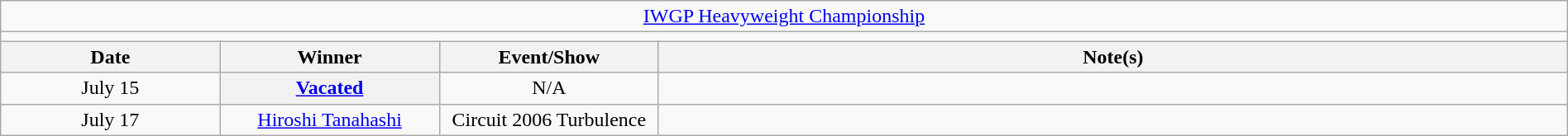<table class="wikitable" style="text-align:center; width:100%;">
<tr>
<td colspan="5"><a href='#'>IWGP Heavyweight Championship</a></td>
</tr>
<tr>
<td colspan="5"><strong></strong></td>
</tr>
<tr>
<th width=14%>Date</th>
<th width=14%>Winner</th>
<th width=14%>Event/Show</th>
<th width=58%>Note(s)</th>
</tr>
<tr>
<td>July 15</td>
<th><a href='#'>Vacated</a></th>
<td>N/A</td>
<td align=left></td>
</tr>
<tr>
<td>July 17</td>
<td><a href='#'>Hiroshi Tanahashi</a></td>
<td>Circuit 2006 Turbulence</td>
<td align=left></td>
</tr>
</table>
